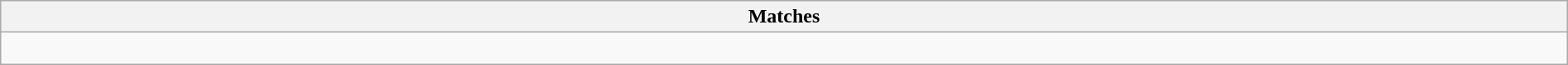<table class="wikitable collapsible collapsed" style="width:100%">
<tr>
<th>Matches</th>
</tr>
<tr>
<td><br></td>
</tr>
</table>
